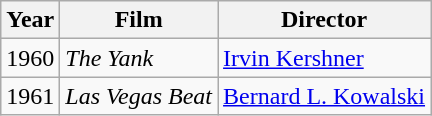<table class="wikitable">
<tr>
<th>Year</th>
<th>Film</th>
<th>Director</th>
</tr>
<tr>
<td>1960</td>
<td><em>The Yank</em></td>
<td><a href='#'>Irvin Kershner</a></td>
</tr>
<tr>
<td>1961</td>
<td><em>Las Vegas Beat</em></td>
<td><a href='#'>Bernard L. Kowalski</a></td>
</tr>
</table>
